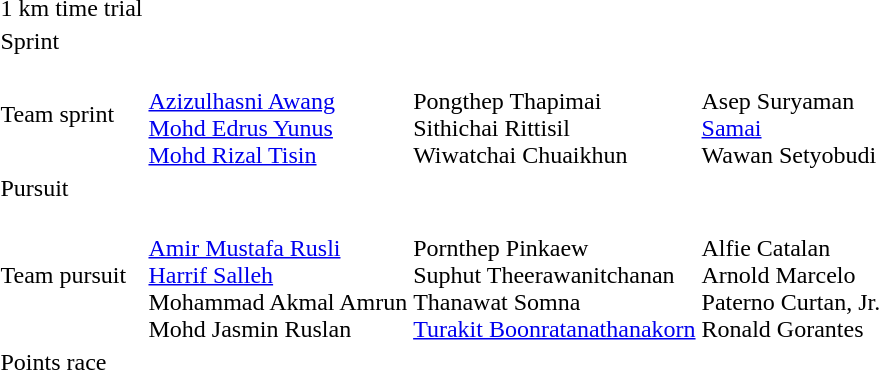<table>
<tr>
<td>1 km time trial</td>
<td></td>
<td></td>
<td></td>
</tr>
<tr>
<td>Sprint</td>
<td></td>
<td></td>
<td></td>
</tr>
<tr>
<td>Team sprint</td>
<td><br><a href='#'>Azizulhasni Awang</a><br><a href='#'>Mohd Edrus Yunus</a><br><a href='#'>Mohd Rizal Tisin</a></td>
<td><br>Pongthep Thapimai<br>Sithichai Rittisil<br>Wiwatchai Chuaikhun</td>
<td><br>Asep Suryaman<br><a href='#'>Samai</a><br>Wawan Setyobudi</td>
</tr>
<tr>
<td>Pursuit</td>
<td></td>
<td></td>
<td></td>
</tr>
<tr>
<td>Team pursuit</td>
<td nowrap=true><br><a href='#'>Amir Mustafa Rusli</a><br><a href='#'>Harrif Salleh</a><br>Mohammad Akmal Amrun<br>Mohd Jasmin Ruslan</td>
<td nowrap=true><br>Pornthep Pinkaew<br>Suphut Theerawanitchanan<br>Thanawat Somna<br><a href='#'>Turakit Boonratanathanakorn</a></td>
<td nowrap=true><br>Alfie Catalan<br>Arnold Marcelo<br>Paterno Curtan, Jr.<br>Ronald Gorantes</td>
</tr>
<tr>
<td>Points race</td>
<td></td>
<td></td>
<td></td>
</tr>
</table>
